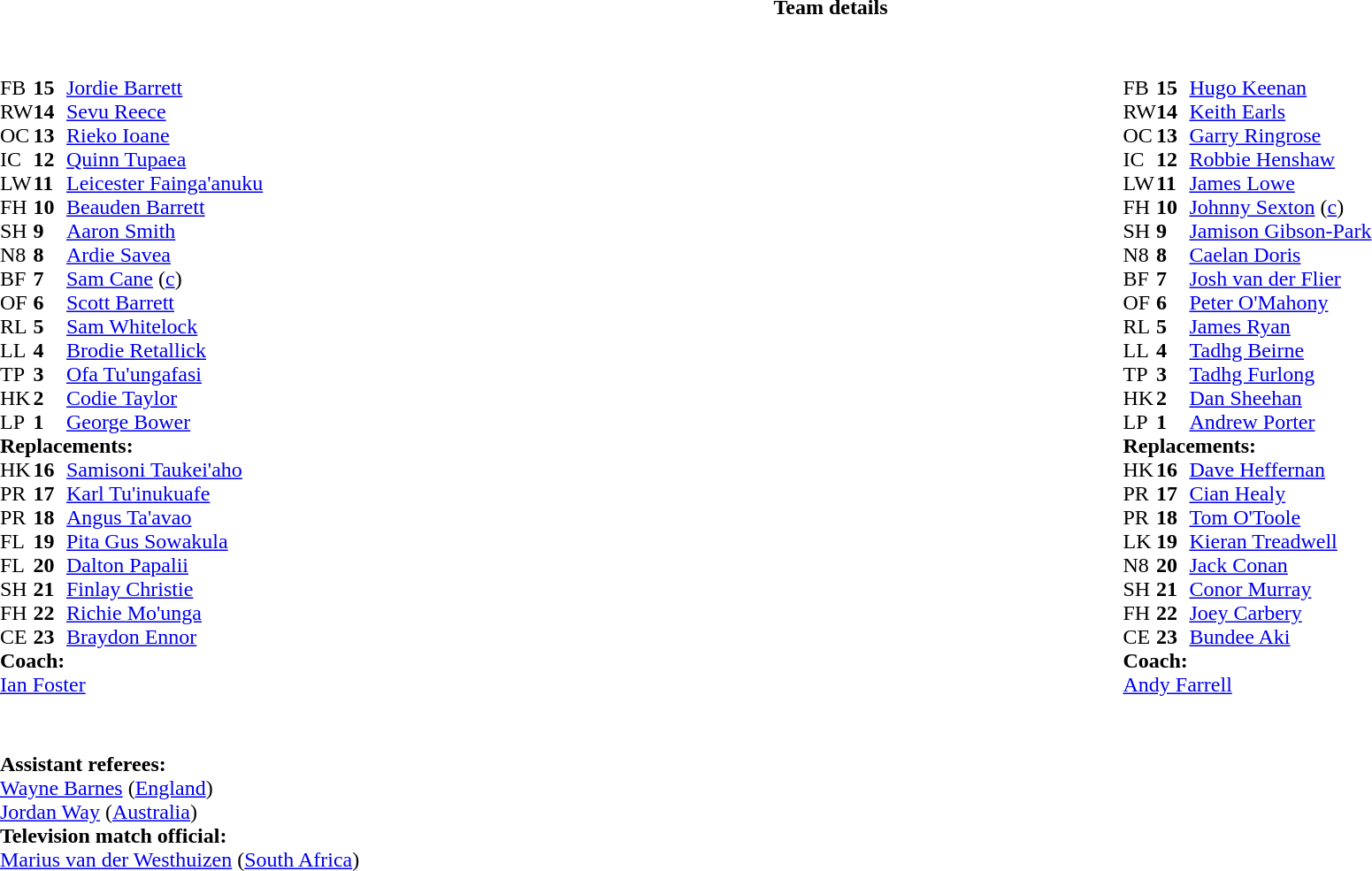<table border="0" style="width:100%;" class="collapsible collapsed">
<tr>
<th>Team details</th>
</tr>
<tr>
<td><br><table style="width:100%">
<tr>
<td style="vertical-align:top;width:50%"><br><table cellspacing="0" cellpadding="0">
<tr>
<th width="25"></th>
<th width="25"></th>
</tr>
<tr>
<td>FB</td>
<td><strong>15</strong></td>
<td><a href='#'>Jordie Barrett</a></td>
</tr>
<tr>
<td>RW</td>
<td><strong>14</strong></td>
<td><a href='#'>Sevu Reece</a></td>
</tr>
<tr>
<td>OC</td>
<td><strong>13</strong></td>
<td><a href='#'>Rieko Ioane</a></td>
<td></td>
<td></td>
</tr>
<tr>
<td>IC</td>
<td><strong>12</strong></td>
<td><a href='#'>Quinn Tupaea</a></td>
<td></td>
<td></td>
</tr>
<tr>
<td>LW</td>
<td><strong>11</strong></td>
<td><a href='#'>Leicester Fainga'anuku</a></td>
</tr>
<tr>
<td>FH</td>
<td><strong>10</strong></td>
<td><a href='#'>Beauden Barrett</a></td>
</tr>
<tr>
<td>SH</td>
<td><strong>9</strong></td>
<td><a href='#'>Aaron Smith</a></td>
<td></td>
<td></td>
</tr>
<tr>
<td>N8</td>
<td><strong>8</strong></td>
<td><a href='#'>Ardie Savea</a></td>
</tr>
<tr>
<td>BF</td>
<td><strong>7</strong></td>
<td><a href='#'>Sam Cane</a> (<a href='#'>c</a>)</td>
<td></td>
<td></td>
</tr>
<tr>
<td>OF</td>
<td><strong>6</strong></td>
<td><a href='#'>Scott Barrett</a></td>
</tr>
<tr>
<td>RL</td>
<td><strong>5</strong></td>
<td><a href='#'>Sam Whitelock</a></td>
</tr>
<tr>
<td>LL</td>
<td><strong>4</strong></td>
<td><a href='#'>Brodie Retallick</a></td>
<td></td>
<td></td>
</tr>
<tr>
<td>TP</td>
<td><strong>3</strong></td>
<td><a href='#'>Ofa Tu'ungafasi</a></td>
<td></td>
<td></td>
</tr>
<tr>
<td>HK</td>
<td><strong>2</strong></td>
<td><a href='#'>Codie Taylor</a></td>
<td></td>
<td></td>
</tr>
<tr>
<td>LP</td>
<td><strong>1</strong></td>
<td><a href='#'>George Bower</a></td>
<td></td>
<td></td>
</tr>
<tr>
<td colspan="3"><strong>Replacements:</strong></td>
</tr>
<tr>
<td>HK</td>
<td><strong>16</strong></td>
<td><a href='#'>Samisoni Taukei'aho</a></td>
<td></td>
<td></td>
</tr>
<tr>
<td>PR</td>
<td><strong>17</strong></td>
<td><a href='#'>Karl Tu'inukuafe</a></td>
<td></td>
<td></td>
</tr>
<tr>
<td>PR</td>
<td><strong>18</strong></td>
<td><a href='#'>Angus Ta'avao</a></td>
<td></td>
<td></td>
</tr>
<tr>
<td>FL</td>
<td><strong>19</strong></td>
<td><a href='#'>Pita Gus Sowakula</a></td>
<td></td>
<td></td>
</tr>
<tr>
<td>FL</td>
<td><strong>20</strong></td>
<td><a href='#'>Dalton Papalii</a></td>
<td></td>
<td></td>
</tr>
<tr>
<td>SH</td>
<td><strong>21</strong></td>
<td><a href='#'>Finlay Christie</a></td>
<td></td>
<td></td>
</tr>
<tr>
<td>FH</td>
<td><strong>22</strong></td>
<td><a href='#'>Richie Mo'unga</a></td>
<td></td>
<td></td>
</tr>
<tr>
<td>CE</td>
<td><strong>23</strong></td>
<td><a href='#'>Braydon Ennor</a></td>
<td></td>
<td></td>
</tr>
<tr>
<td colspan="3"><strong>Coach:</strong></td>
</tr>
<tr>
<td colspan="3"> <a href='#'>Ian Foster</a></td>
</tr>
</table>
</td>
<td style="vertical-align:top;width:50%"><br><table cellspacing="0" cellpadding="0" style="margin:auto">
<tr>
<th width="25"></th>
<th width="25"></th>
</tr>
<tr>
<td>FB</td>
<td><strong>15</strong></td>
<td><a href='#'>Hugo Keenan</a></td>
</tr>
<tr>
<td>RW</td>
<td><strong>14</strong></td>
<td><a href='#'>Keith Earls</a></td>
<td></td>
<td></td>
</tr>
<tr>
<td>OC</td>
<td><strong>13</strong></td>
<td><a href='#'>Garry Ringrose</a></td>
</tr>
<tr>
<td>IC</td>
<td><strong>12</strong></td>
<td><a href='#'>Robbie Henshaw</a></td>
</tr>
<tr>
<td>LW</td>
<td><strong>11</strong></td>
<td><a href='#'>James Lowe</a></td>
</tr>
<tr>
<td>FH</td>
<td><strong>10</strong></td>
<td><a href='#'>Johnny Sexton</a> (<a href='#'>c</a>)</td>
<td></td>
<td></td>
</tr>
<tr>
<td>SH</td>
<td><strong>9</strong></td>
<td><a href='#'>Jamison Gibson-Park</a></td>
<td></td>
<td></td>
</tr>
<tr>
<td>N8</td>
<td><strong>8</strong></td>
<td><a href='#'>Caelan Doris</a></td>
<td></td>
<td></td>
</tr>
<tr>
<td>BF</td>
<td><strong>7</strong></td>
<td><a href='#'>Josh van der Flier</a></td>
</tr>
<tr>
<td>OF</td>
<td><strong>6</strong></td>
<td><a href='#'>Peter O'Mahony</a></td>
</tr>
<tr>
<td>RL</td>
<td><strong>5</strong></td>
<td><a href='#'>James Ryan</a></td>
</tr>
<tr>
<td>LL</td>
<td><strong>4</strong></td>
<td><a href='#'>Tadhg Beirne</a></td>
<td></td>
<td></td>
</tr>
<tr>
<td>TP</td>
<td><strong>3</strong></td>
<td><a href='#'>Tadhg Furlong</a></td>
<td></td>
<td></td>
</tr>
<tr>
<td>HK</td>
<td><strong>2</strong></td>
<td><a href='#'>Dan Sheehan</a></td>
<td></td>
<td></td>
<td></td>
</tr>
<tr>
<td>LP</td>
<td><strong>1</strong></td>
<td><a href='#'>Andrew Porter</a></td>
</tr>
<tr>
<td colspan="3"><strong>Replacements:</strong></td>
</tr>
<tr>
<td>HK</td>
<td><strong>16</strong></td>
<td><a href='#'>Dave Heffernan</a></td>
<td></td>
<td></td>
<td></td>
</tr>
<tr>
<td>PR</td>
<td><strong>17</strong></td>
<td><a href='#'>Cian Healy</a></td>
</tr>
<tr>
<td>PR</td>
<td><strong>18</strong></td>
<td><a href='#'>Tom O'Toole</a></td>
<td></td>
<td></td>
</tr>
<tr>
<td>LK</td>
<td><strong>19</strong></td>
<td><a href='#'>Kieran Treadwell</a></td>
<td></td>
<td></td>
</tr>
<tr>
<td>N8</td>
<td><strong>20</strong></td>
<td><a href='#'>Jack Conan</a></td>
<td></td>
<td></td>
</tr>
<tr>
<td>SH</td>
<td><strong>21</strong></td>
<td><a href='#'>Conor Murray</a></td>
<td></td>
<td></td>
</tr>
<tr>
<td>FH</td>
<td><strong>22</strong></td>
<td><a href='#'>Joey Carbery</a></td>
<td></td>
<td></td>
</tr>
<tr>
<td>CE</td>
<td><strong>23</strong></td>
<td><a href='#'>Bundee Aki</a></td>
<td></td>
<td></td>
</tr>
<tr>
<td colspan="3"><strong>Coach:</strong></td>
</tr>
<tr>
<td colspan="3"> <a href='#'>Andy Farrell</a></td>
</tr>
</table>
</td>
</tr>
</table>
<table style="width:100%">
<tr>
<td><br><br><strong>Assistant referees:</strong>
<br><a href='#'>Wayne Barnes</a> (<a href='#'>England</a>)
<br><a href='#'>Jordan Way</a> (<a href='#'>Australia</a>)
<br><strong>Television match official:</strong>
<br><a href='#'>Marius van der Westhuizen</a> (<a href='#'>South Africa</a>)</td>
</tr>
</table>
</td>
</tr>
</table>
